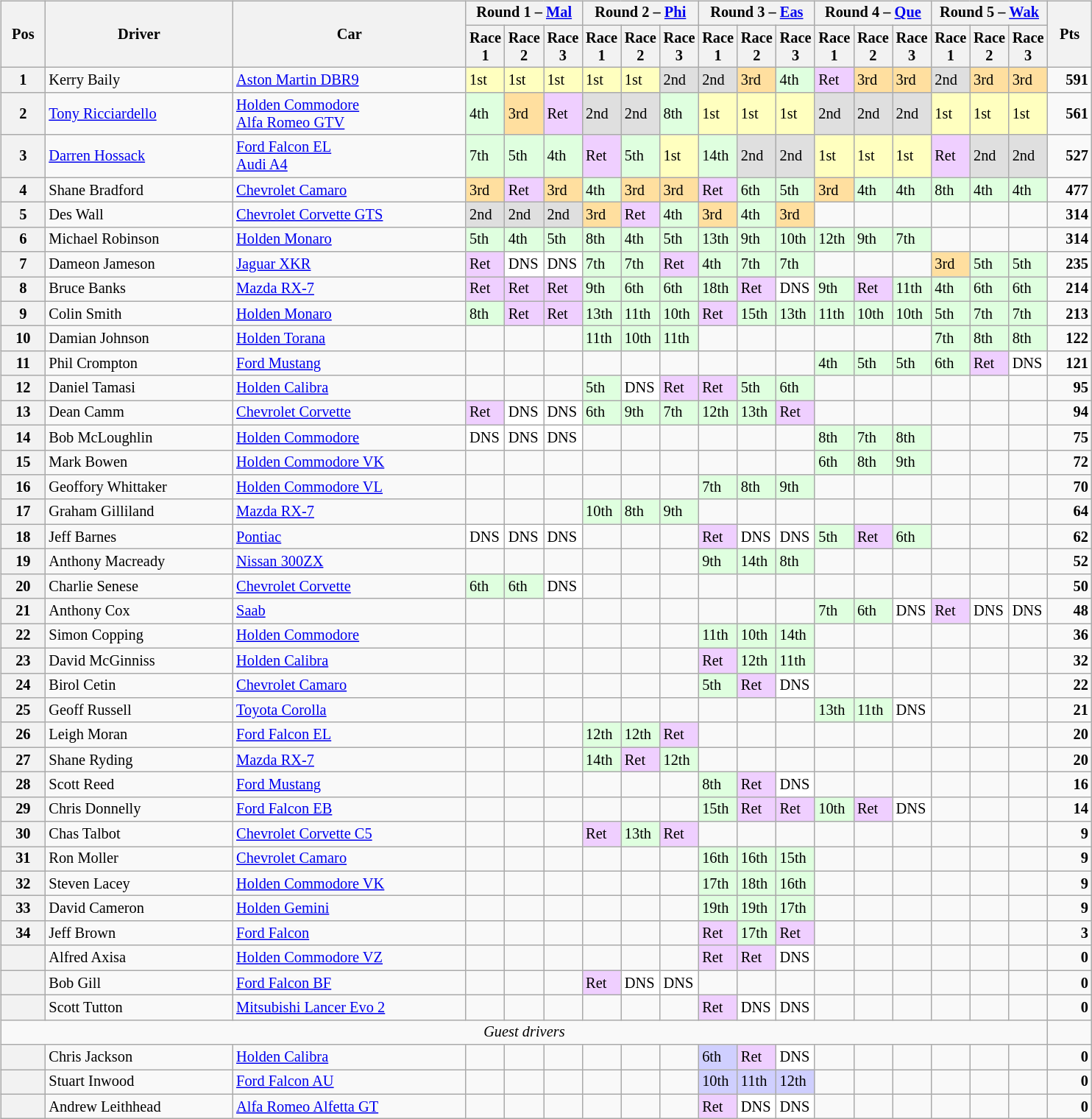<table>
<tr>
<td><br><table class="wikitable" style="font-size: 85%">
<tr>
<th rowspan="2" valign="middle">Pos</th>
<th rowspan="2" valign="middle">Driver</th>
<th rowspan="2">Car</th>
<th colspan="3">Round 1 – <a href='#'>Mal</a></th>
<th colspan="3">Round 2 – <a href='#'>Phi</a></th>
<th colspan="3">Round 3 – <a href='#'>Eas</a></th>
<th colspan="3">Round 4 – <a href='#'>Que</a></th>
<th colspan="3">Round 5 – <a href='#'>Wak</a></th>
<th rowspan="2" valign="middle">Pts</th>
</tr>
<tr>
<th width="2%">Race 1</th>
<th width="2%">Race 2</th>
<th width="2%">Race 3</th>
<th width="2%">Race 1</th>
<th width="2%">Race 2</th>
<th width="2%">Race 3</th>
<th width="2%">Race 1</th>
<th width="2%">Race 2</th>
<th width="2%">Race 3</th>
<th width="2%">Race 1</th>
<th width="2%">Race 2</th>
<th width="2%">Race 3</th>
<th width="2%">Race 1</th>
<th width="2%">Race 2</th>
<th width="2%">Race 3</th>
</tr>
<tr>
<th>1</th>
<td>Kerry Baily</td>
<td><a href='#'>Aston Martin DBR9</a></td>
<td style="background:#ffffbf;">1st</td>
<td style="background:#ffffbf;">1st</td>
<td style="background:#ffffbf;">1st</td>
<td style="background:#ffffbf;">1st</td>
<td style="background:#ffffbf;">1st</td>
<td style="background:#dfdfdf;">2nd</td>
<td style="background:#dfdfdf;">2nd</td>
<td style="background:#ffdf9f;">3rd</td>
<td style="background:#dfffdf;">4th</td>
<td style="background:#efcfff;">Ret</td>
<td style="background:#ffdf9f;">3rd</td>
<td style="background:#ffdf9f;">3rd</td>
<td style="background:#dfdfdf;">2nd</td>
<td style="background:#ffdf9f;">3rd</td>
<td style="background:#ffdf9f;">3rd</td>
<td align="right"><strong>591</strong></td>
</tr>
<tr>
<th>2</th>
<td><a href='#'>Tony Ricciardello</a></td>
<td><a href='#'>Holden Commodore</a> <br> <a href='#'>Alfa Romeo GTV</a></td>
<td style="background:#dfffdf;">4th</td>
<td style="background:#ffdf9f;">3rd</td>
<td style="background:#efcfff;">Ret</td>
<td style="background:#dfdfdf;">2nd</td>
<td style="background:#dfdfdf;">2nd</td>
<td style="background:#dfffdf;">8th</td>
<td style="background:#ffffbf;">1st</td>
<td style="background:#ffffbf;">1st</td>
<td style="background:#ffffbf;">1st</td>
<td style="background:#dfdfdf;">2nd</td>
<td style="background:#dfdfdf;">2nd</td>
<td style="background:#dfdfdf;">2nd</td>
<td style="background:#ffffbf;">1st</td>
<td style="background:#ffffbf;">1st</td>
<td style="background:#ffffbf;">1st</td>
<td align="right"><strong>561</strong></td>
</tr>
<tr>
<th>3</th>
<td><a href='#'>Darren Hossack</a></td>
<td><a href='#'>Ford Falcon EL</a> <br> <a href='#'>Audi A4</a></td>
<td style="background:#dfffdf;">7th</td>
<td style="background:#dfffdf;">5th</td>
<td style="background:#dfffdf;">4th</td>
<td style="background:#efcfff;">Ret</td>
<td style="background:#dfffdf;">5th</td>
<td style="background:#ffffbf;">1st</td>
<td style="background:#dfffdf;">14th</td>
<td style="background:#dfdfdf;">2nd</td>
<td style="background:#dfdfdf;">2nd</td>
<td style="background:#ffffbf;">1st</td>
<td style="background:#ffffbf;">1st</td>
<td style="background:#ffffbf;">1st</td>
<td style="background:#efcfff;">Ret</td>
<td style="background:#dfdfdf;">2nd</td>
<td style="background:#dfdfdf;">2nd</td>
<td align="right"><strong>527</strong></td>
</tr>
<tr>
<th>4</th>
<td>Shane Bradford</td>
<td><a href='#'>Chevrolet Camaro</a></td>
<td style="background:#ffdf9f;">3rd</td>
<td style="background:#efcfff;">Ret</td>
<td style="background:#ffdf9f;">3rd</td>
<td style="background:#dfffdf;">4th</td>
<td style="background:#ffdf9f;">3rd</td>
<td style="background:#ffdf9f;">3rd</td>
<td style="background:#efcfff;">Ret</td>
<td style="background:#dfffdf;">6th</td>
<td style="background:#dfffdf;">5th</td>
<td style="background:#ffdf9f;">3rd</td>
<td style="background:#dfffdf;">4th</td>
<td style="background:#dfffdf;">4th</td>
<td style="background:#dfffdf;">8th</td>
<td style="background:#dfffdf;">4th</td>
<td style="background:#dfffdf;">4th</td>
<td align="right"><strong>477</strong></td>
</tr>
<tr>
<th>5</th>
<td>Des Wall</td>
<td><a href='#'>Chevrolet Corvette GTS</a></td>
<td style="background:#dfdfdf;">2nd</td>
<td style="background:#dfdfdf;">2nd</td>
<td style="background:#dfdfdf;">2nd</td>
<td style="background:#ffdf9f;">3rd</td>
<td style="background:#efcfff;">Ret</td>
<td style="background:#dfffdf;">4th</td>
<td style="background:#ffdf9f;">3rd</td>
<td style="background:#dfffdf;">4th</td>
<td style="background:#ffdf9f;">3rd</td>
<td></td>
<td></td>
<td></td>
<td></td>
<td></td>
<td></td>
<td align="right"><strong>314</strong></td>
</tr>
<tr>
<th>6</th>
<td>Michael Robinson</td>
<td><a href='#'>Holden Monaro</a></td>
<td style="background:#dfffdf;">5th</td>
<td style="background:#dfffdf;">4th</td>
<td style="background:#dfffdf;">5th</td>
<td style="background:#dfffdf;">8th</td>
<td style="background:#dfffdf;">4th</td>
<td style="background:#dfffdf;">5th</td>
<td style="background:#dfffdf;">13th</td>
<td style="background:#dfffdf;">9th</td>
<td style="background:#dfffdf;">10th</td>
<td style="background:#dfffdf;">12th</td>
<td style="background:#dfffdf;">9th</td>
<td style="background:#dfffdf;">7th</td>
<td></td>
<td></td>
<td></td>
<td align="right"><strong>314</strong></td>
</tr>
<tr>
<th>7</th>
<td>Dameon Jameson</td>
<td><a href='#'>Jaguar XKR</a></td>
<td style="background:#efcfff;">Ret</td>
<td style="background:#ffffff;">DNS</td>
<td style="background:#ffffff;">DNS</td>
<td style="background:#dfffdf;">7th</td>
<td style="background:#dfffdf;">7th</td>
<td style="background:#efcfff;">Ret</td>
<td style="background:#dfffdf;">4th</td>
<td style="background:#dfffdf;">7th</td>
<td style="background:#dfffdf;">7th</td>
<td></td>
<td></td>
<td></td>
<td style="background:#ffdf9f;">3rd</td>
<td style="background:#dfffdf;">5th</td>
<td style="background:#dfffdf;">5th</td>
<td align="right"><strong>235</strong></td>
</tr>
<tr>
<th>8</th>
<td>Bruce Banks</td>
<td><a href='#'>Mazda RX-7</a></td>
<td style="background:#efcfff;">Ret</td>
<td style="background:#efcfff;">Ret</td>
<td style="background:#efcfff;">Ret</td>
<td style="background:#dfffdf;">9th</td>
<td style="background:#dfffdf;">6th</td>
<td style="background:#dfffdf;">6th</td>
<td style="background:#dfffdf;">18th</td>
<td style="background:#efcfff;">Ret</td>
<td style="background:#ffffff;">DNS</td>
<td style="background:#dfffdf;">9th</td>
<td style="background:#efcfff;">Ret</td>
<td style="background:#dfffdf;">11th</td>
<td style="background:#dfffdf;">4th</td>
<td style="background:#dfffdf;">6th</td>
<td style="background:#dfffdf;">6th</td>
<td align="right"><strong>214</strong></td>
</tr>
<tr>
<th>9</th>
<td>Colin Smith</td>
<td><a href='#'>Holden Monaro</a></td>
<td style="background:#dfffdf;">8th</td>
<td style="background:#efcfff;">Ret</td>
<td style="background:#efcfff;">Ret</td>
<td style="background:#dfffdf;">13th</td>
<td style="background:#dfffdf;">11th</td>
<td style="background:#dfffdf;">10th</td>
<td style="background:#efcfff;">Ret</td>
<td style="background:#dfffdf;">15th</td>
<td style="background:#dfffdf;">13th</td>
<td style="background:#dfffdf;">11th</td>
<td style="background:#dfffdf;">10th</td>
<td style="background:#dfffdf;">10th</td>
<td style="background:#dfffdf;">5th</td>
<td style="background:#dfffdf;">7th</td>
<td style="background:#dfffdf;">7th</td>
<td align="right"><strong>213</strong></td>
</tr>
<tr>
<th>10</th>
<td>Damian Johnson</td>
<td><a href='#'>Holden Torana</a></td>
<td></td>
<td></td>
<td></td>
<td style="background:#dfffdf;">11th</td>
<td style="background:#dfffdf;">10th</td>
<td style="background:#dfffdf;">11th</td>
<td></td>
<td></td>
<td></td>
<td></td>
<td></td>
<td></td>
<td style="background:#dfffdf;">7th</td>
<td style="background:#dfffdf;">8th</td>
<td style="background:#dfffdf;">8th</td>
<td align="right"><strong>122</strong></td>
</tr>
<tr>
<th>11</th>
<td>Phil Crompton</td>
<td><a href='#'>Ford Mustang</a></td>
<td></td>
<td></td>
<td></td>
<td></td>
<td></td>
<td></td>
<td></td>
<td></td>
<td></td>
<td style="background:#dfffdf;">4th</td>
<td style="background:#dfffdf;">5th</td>
<td style="background:#dfffdf;">5th</td>
<td style="background:#dfffdf;">6th</td>
<td style="background:#efcfff;">Ret</td>
<td style="background:#ffffff;">DNS</td>
<td align="right"><strong>121</strong></td>
</tr>
<tr>
<th>12</th>
<td>Daniel Tamasi</td>
<td><a href='#'>Holden Calibra</a></td>
<td></td>
<td></td>
<td></td>
<td style="background:#dfffdf;">5th</td>
<td style="background:#ffffff;">DNS</td>
<td style="background:#efcfff;">Ret</td>
<td style="background:#efcfff;">Ret</td>
<td style="background:#dfffdf;">5th</td>
<td style="background:#dfffdf;">6th</td>
<td></td>
<td></td>
<td></td>
<td></td>
<td></td>
<td></td>
<td align="right"><strong>95</strong></td>
</tr>
<tr>
<th>13</th>
<td>Dean Camm</td>
<td><a href='#'>Chevrolet Corvette</a></td>
<td style="background:#efcfff;">Ret</td>
<td style="background:#ffffff;">DNS</td>
<td style="background:#ffffff;">DNS</td>
<td style="background:#dfffdf;">6th</td>
<td style="background:#dfffdf;">9th</td>
<td style="background:#dfffdf;">7th</td>
<td style="background:#dfffdf;">12th</td>
<td style="background:#dfffdf;">13th</td>
<td style="background:#efcfff;">Ret</td>
<td></td>
<td></td>
<td></td>
<td></td>
<td></td>
<td></td>
<td align="right"><strong>94</strong></td>
</tr>
<tr>
<th>14</th>
<td>Bob McLoughlin</td>
<td><a href='#'>Holden Commodore</a></td>
<td style="background:#ffffff;">DNS</td>
<td style="background:#ffffff;">DNS</td>
<td style="background:#ffffff;">DNS</td>
<td></td>
<td></td>
<td></td>
<td></td>
<td></td>
<td></td>
<td style="background:#dfffdf;">8th</td>
<td style="background:#dfffdf;">7th</td>
<td style="background:#dfffdf;">8th</td>
<td></td>
<td></td>
<td></td>
<td align="right"><strong>75</strong></td>
</tr>
<tr>
<th>15</th>
<td>Mark Bowen</td>
<td><a href='#'>Holden Commodore VK</a></td>
<td></td>
<td></td>
<td></td>
<td></td>
<td></td>
<td></td>
<td></td>
<td></td>
<td></td>
<td style="background:#dfffdf;">6th</td>
<td style="background:#dfffdf;">8th</td>
<td style="background:#dfffdf;">9th</td>
<td></td>
<td></td>
<td></td>
<td align="right"><strong>72</strong></td>
</tr>
<tr>
<th>16</th>
<td>Geoffory Whittaker</td>
<td><a href='#'>Holden Commodore VL</a></td>
<td></td>
<td></td>
<td></td>
<td></td>
<td></td>
<td></td>
<td style="background:#dfffdf;">7th</td>
<td style="background:#dfffdf;">8th</td>
<td style="background:#dfffdf;">9th</td>
<td></td>
<td></td>
<td></td>
<td></td>
<td></td>
<td></td>
<td align="right"><strong>70</strong></td>
</tr>
<tr>
<th>17</th>
<td>Graham Gilliland</td>
<td><a href='#'>Mazda RX-7</a></td>
<td></td>
<td></td>
<td></td>
<td style="background:#dfffdf;">10th</td>
<td style="background:#dfffdf;">8th</td>
<td style="background:#dfffdf;">9th</td>
<td></td>
<td></td>
<td></td>
<td></td>
<td></td>
<td></td>
<td></td>
<td></td>
<td></td>
<td align="right"><strong>64</strong></td>
</tr>
<tr>
<th>18</th>
<td>Jeff Barnes</td>
<td><a href='#'>Pontiac</a></td>
<td style="background:#ffffff;">DNS</td>
<td style="background:#ffffff;">DNS</td>
<td style="background:#ffffff;">DNS</td>
<td></td>
<td></td>
<td></td>
<td style="background:#efcfff;">Ret</td>
<td style="background:#ffffff;">DNS</td>
<td style="background:#ffffff;">DNS</td>
<td style="background:#dfffdf;">5th</td>
<td style="background:#efcfff;">Ret</td>
<td style="background:#dfffdf;">6th</td>
<td></td>
<td></td>
<td></td>
<td align="right"><strong>62</strong></td>
</tr>
<tr>
<th>19</th>
<td>Anthony Macready</td>
<td><a href='#'>Nissan 300ZX</a></td>
<td></td>
<td></td>
<td></td>
<td></td>
<td></td>
<td></td>
<td style="background:#dfffdf;">9th</td>
<td style="background:#dfffdf;">14th</td>
<td style="background:#dfffdf;">8th</td>
<td></td>
<td></td>
<td></td>
<td></td>
<td></td>
<td></td>
<td align="right"><strong>52</strong></td>
</tr>
<tr>
<th>20</th>
<td>Charlie Senese</td>
<td><a href='#'>Chevrolet Corvette</a></td>
<td style="background:#dfffdf;">6th</td>
<td style="background:#dfffdf;">6th</td>
<td style="background:#ffffff;">DNS</td>
<td></td>
<td></td>
<td></td>
<td></td>
<td></td>
<td></td>
<td></td>
<td></td>
<td></td>
<td></td>
<td></td>
<td></td>
<td align="right"><strong>50</strong></td>
</tr>
<tr>
<th>21</th>
<td>Anthony Cox</td>
<td><a href='#'>Saab</a></td>
<td></td>
<td></td>
<td></td>
<td></td>
<td></td>
<td></td>
<td></td>
<td></td>
<td></td>
<td style="background:#dfffdf;">7th</td>
<td style="background:#dfffdf;">6th</td>
<td style="background:#ffffff;">DNS</td>
<td style="background:#efcfff;">Ret</td>
<td style="background:#ffffff;">DNS</td>
<td style="background:#ffffff;">DNS</td>
<td align="right"><strong>48</strong></td>
</tr>
<tr>
<th>22</th>
<td>Simon Copping</td>
<td><a href='#'>Holden Commodore</a></td>
<td></td>
<td></td>
<td></td>
<td></td>
<td></td>
<td></td>
<td style="background:#dfffdf;">11th</td>
<td style="background:#dfffdf;">10th</td>
<td style="background:#dfffdf;">14th</td>
<td></td>
<td></td>
<td></td>
<td></td>
<td></td>
<td></td>
<td align="right"><strong>36</strong></td>
</tr>
<tr>
<th>23</th>
<td>David McGinniss</td>
<td><a href='#'>Holden Calibra</a></td>
<td></td>
<td></td>
<td></td>
<td></td>
<td></td>
<td></td>
<td style="background:#efcfff;">Ret</td>
<td style="background:#dfffdf;">12th</td>
<td style="background:#dfffdf;">11th</td>
<td></td>
<td></td>
<td></td>
<td></td>
<td></td>
<td></td>
<td align="right"><strong>32</strong></td>
</tr>
<tr>
<th>24</th>
<td>Birol Cetin</td>
<td><a href='#'>Chevrolet Camaro</a></td>
<td></td>
<td></td>
<td></td>
<td></td>
<td></td>
<td></td>
<td style="background:#dfffdf;">5th</td>
<td style="background:#efcfff;">Ret</td>
<td style="background:#ffffff;">DNS</td>
<td></td>
<td></td>
<td></td>
<td></td>
<td></td>
<td></td>
<td align="right"><strong>22</strong></td>
</tr>
<tr>
<th>25</th>
<td>Geoff Russell</td>
<td><a href='#'>Toyota Corolla</a></td>
<td></td>
<td></td>
<td></td>
<td></td>
<td></td>
<td></td>
<td></td>
<td></td>
<td></td>
<td style="background:#dfffdf;">13th</td>
<td style="background:#dfffdf;">11th</td>
<td style="background:#ffffff;">DNS</td>
<td></td>
<td></td>
<td></td>
<td align="right"><strong>21</strong></td>
</tr>
<tr>
<th>26</th>
<td>Leigh Moran</td>
<td><a href='#'>Ford Falcon EL</a></td>
<td></td>
<td></td>
<td></td>
<td style="background:#dfffdf;">12th</td>
<td style="background:#dfffdf;">12th</td>
<td style="background:#efcfff;">Ret</td>
<td></td>
<td></td>
<td></td>
<td></td>
<td></td>
<td></td>
<td></td>
<td></td>
<td></td>
<td align="right"><strong>20</strong></td>
</tr>
<tr>
<th>27</th>
<td>Shane Ryding</td>
<td><a href='#'>Mazda RX-7</a></td>
<td></td>
<td></td>
<td></td>
<td style="background:#dfffdf;">14th</td>
<td style="background:#efcfff;">Ret</td>
<td style="background:#dfffdf;">12th</td>
<td></td>
<td></td>
<td></td>
<td></td>
<td></td>
<td></td>
<td></td>
<td></td>
<td></td>
<td align="right"><strong>20</strong></td>
</tr>
<tr>
<th>28</th>
<td>Scott Reed</td>
<td><a href='#'>Ford Mustang</a></td>
<td></td>
<td></td>
<td></td>
<td></td>
<td></td>
<td></td>
<td style="background:#dfffdf;">8th</td>
<td style="background:#efcfff;">Ret</td>
<td style="background:#ffffff;">DNS</td>
<td></td>
<td></td>
<td></td>
<td></td>
<td></td>
<td></td>
<td align="right"><strong>16</strong></td>
</tr>
<tr>
<th>29</th>
<td>Chris Donnelly</td>
<td><a href='#'>Ford Falcon EB</a></td>
<td></td>
<td></td>
<td></td>
<td></td>
<td></td>
<td></td>
<td style="background:#dfffdf;">15th</td>
<td style="background:#efcfff;">Ret</td>
<td style="background:#efcfff;">Ret</td>
<td style="background:#dfffdf;">10th</td>
<td style="background:#efcfff;">Ret</td>
<td style="background:#ffffff;">DNS</td>
<td></td>
<td></td>
<td></td>
<td align="right"><strong>14</strong></td>
</tr>
<tr>
<th>30</th>
<td>Chas Talbot</td>
<td><a href='#'>Chevrolet Corvette C5</a></td>
<td></td>
<td></td>
<td></td>
<td style="background:#efcfff;">Ret</td>
<td style="background:#dfffdf;">13th</td>
<td style="background:#efcfff;">Ret</td>
<td></td>
<td></td>
<td></td>
<td></td>
<td></td>
<td></td>
<td></td>
<td></td>
<td></td>
<td align="right"><strong>9</strong></td>
</tr>
<tr>
<th>31</th>
<td>Ron Moller</td>
<td><a href='#'>Chevrolet Camaro</a></td>
<td></td>
<td></td>
<td></td>
<td></td>
<td></td>
<td></td>
<td style="background:#dfffdf;">16th</td>
<td style="background:#dfffdf;">16th</td>
<td style="background:#dfffdf;">15th</td>
<td></td>
<td></td>
<td></td>
<td></td>
<td></td>
<td></td>
<td align="right"><strong>9</strong></td>
</tr>
<tr>
<th>32</th>
<td>Steven Lacey</td>
<td><a href='#'>Holden Commodore VK</a></td>
<td></td>
<td></td>
<td></td>
<td></td>
<td></td>
<td></td>
<td style="background:#dfffdf;">17th</td>
<td style="background:#dfffdf;">18th</td>
<td style="background:#dfffdf;">16th</td>
<td></td>
<td></td>
<td></td>
<td></td>
<td></td>
<td></td>
<td align="right"><strong>9</strong></td>
</tr>
<tr>
<th>33</th>
<td>David Cameron</td>
<td><a href='#'>Holden Gemini</a></td>
<td></td>
<td></td>
<td></td>
<td></td>
<td></td>
<td></td>
<td style="background:#dfffdf;">19th</td>
<td style="background:#dfffdf;">19th</td>
<td style="background:#dfffdf;">17th</td>
<td></td>
<td></td>
<td></td>
<td></td>
<td></td>
<td></td>
<td align="right"><strong>9</strong></td>
</tr>
<tr>
<th>34</th>
<td>Jeff Brown</td>
<td><a href='#'>Ford Falcon</a></td>
<td></td>
<td></td>
<td></td>
<td></td>
<td></td>
<td></td>
<td style="background:#efcfff;">Ret</td>
<td style="background:#dfffdf;">17th</td>
<td style="background:#efcfff;">Ret</td>
<td></td>
<td></td>
<td></td>
<td></td>
<td></td>
<td></td>
<td align="right"><strong>3</strong></td>
</tr>
<tr>
<th></th>
<td>Alfred Axisa</td>
<td><a href='#'>Holden Commodore VZ</a></td>
<td></td>
<td></td>
<td></td>
<td></td>
<td></td>
<td></td>
<td style="background:#efcfff;">Ret</td>
<td style="background:#efcfff;">Ret</td>
<td style="background:#ffffff;">DNS</td>
<td></td>
<td></td>
<td></td>
<td></td>
<td></td>
<td></td>
<td align="right"><strong>0</strong></td>
</tr>
<tr>
<th></th>
<td>Bob Gill</td>
<td><a href='#'>Ford Falcon BF</a></td>
<td></td>
<td></td>
<td></td>
<td style="background:#efcfff;">Ret</td>
<td style="background:#ffffff;">DNS</td>
<td style="background:#ffffff;">DNS</td>
<td></td>
<td></td>
<td></td>
<td></td>
<td></td>
<td></td>
<td></td>
<td></td>
<td></td>
<td align="right"><strong>0</strong></td>
</tr>
<tr>
<th></th>
<td>Scott Tutton</td>
<td><a href='#'>Mitsubishi Lancer Evo 2</a></td>
<td></td>
<td></td>
<td></td>
<td></td>
<td></td>
<td></td>
<td style="background:#efcfff;">Ret</td>
<td style="background:#ffffff;">DNS</td>
<td style="background:#ffffff;">DNS</td>
<td></td>
<td></td>
<td></td>
<td></td>
<td></td>
<td></td>
<td align="right"><strong>0</strong></td>
</tr>
<tr>
<td colspan=18 align=center><em>Guest drivers</em></td>
</tr>
<tr>
<th></th>
<td>Chris Jackson</td>
<td><a href='#'>Holden Calibra</a></td>
<td></td>
<td></td>
<td></td>
<td></td>
<td></td>
<td></td>
<td style="background:#cfcfff;">6th</td>
<td style="background:#efcfff;">Ret</td>
<td style="background:#ffffff;">DNS</td>
<td></td>
<td></td>
<td></td>
<td></td>
<td></td>
<td></td>
<td align="right"><strong>0</strong></td>
</tr>
<tr>
<th></th>
<td>Stuart Inwood</td>
<td><a href='#'>Ford Falcon AU</a></td>
<td></td>
<td></td>
<td></td>
<td></td>
<td></td>
<td></td>
<td style="background:#cfcfff;">10th</td>
<td style="background:#cfcfff;">11th</td>
<td style="background:#cfcfff;">12th</td>
<td></td>
<td></td>
<td></td>
<td></td>
<td></td>
<td></td>
<td align="right"><strong>0</strong></td>
</tr>
<tr>
<th></th>
<td>Andrew Leithhead</td>
<td><a href='#'>Alfa Romeo Alfetta GT</a></td>
<td></td>
<td></td>
<td></td>
<td></td>
<td></td>
<td></td>
<td style="background:#efcfff;">Ret</td>
<td style="background:#ffffff;">DNS</td>
<td style="background:#ffffff;">DNS</td>
<td></td>
<td></td>
<td></td>
<td></td>
<td></td>
<td></td>
<td align="right"><strong>0</strong></td>
</tr>
</table>
</td>
<td valign="top"><br></td>
</tr>
</table>
